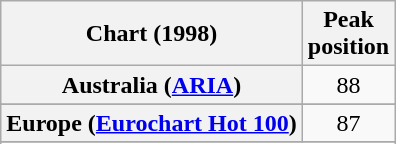<table class="wikitable sortable plainrowheaders" style="text-align:center">
<tr>
<th>Chart (1998)</th>
<th>Peak<br>position</th>
</tr>
<tr>
<th scope="row">Australia (<a href='#'>ARIA</a>)</th>
<td>88</td>
</tr>
<tr>
</tr>
<tr>
</tr>
<tr>
<th scope="row">Europe (<a href='#'>Eurochart Hot 100</a>)</th>
<td>87</td>
</tr>
<tr>
</tr>
<tr>
</tr>
<tr>
</tr>
</table>
